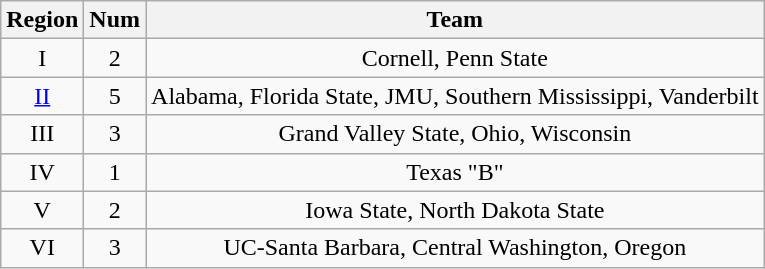<table class="wikitable sortable" style="text-align:center">
<tr>
<th>Region</th>
<th>Num</th>
<th>Team</th>
</tr>
<tr>
<td>I</td>
<td>2</td>
<td>Cornell, Penn State</td>
</tr>
<tr>
<td><a href='#'>II</a></td>
<td>5</td>
<td>Alabama, Florida State, JMU, Southern Mississippi, Vanderbilt</td>
</tr>
<tr>
<td>III</td>
<td>3</td>
<td>Grand Valley State, Ohio, Wisconsin</td>
</tr>
<tr>
<td>IV</td>
<td>1</td>
<td>Texas "B"</td>
</tr>
<tr>
<td>V</td>
<td>2</td>
<td>Iowa State, North Dakota State</td>
</tr>
<tr>
<td>VI</td>
<td>3</td>
<td>UC-Santa Barbara, Central Washington, Oregon</td>
</tr>
</table>
